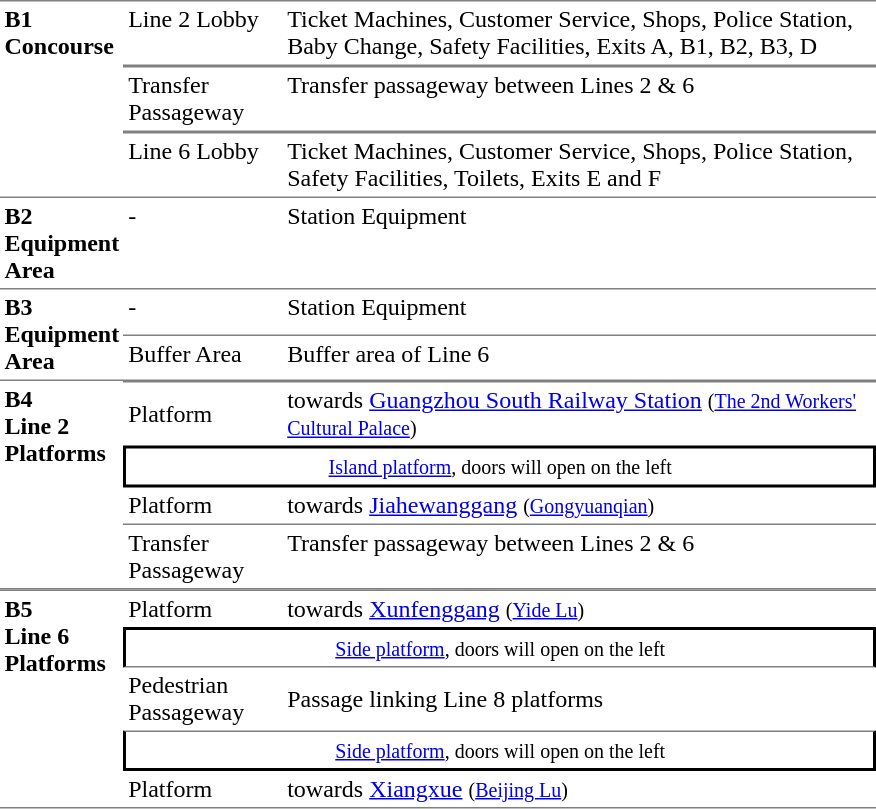<table table border=0 cellspacing=0 cellpadding=3>
<tr>
<td style="border-bottom:solid 1px gray; border-top:solid 1px gray;" valign=top width=50 rowspan=3><strong>B1<br>Concourse</strong></td>
<td style="border-bottom:solid 1px gray; border-top:solid 1px gray;" valign=top width=100>Line 2 Lobby</td>
<td style="border-bottom:solid 1px gray; border-top:solid 1px gray;" valign=top width=390>Ticket Machines, Customer Service, Shops, Police Station, Baby Change, Safety Facilities, Exits A, B1, B2, B3, D</td>
</tr>
<tr>
<td style="border-bottom:solid 1px gray; border-top:solid 1px gray;" valign=top>Transfer Passageway</td>
<td style="border-bottom:solid 1px gray; border-top:solid 1px gray;" valign=top>Transfer passageway between Lines 2 & 6</td>
</tr>
<tr>
<td style="border-bottom:solid 1px gray; border-top:solid 1px gray;" valign=top>Line 6 Lobby</td>
<td style="border-bottom:solid 1px gray; border-top:solid 1px gray;" valign=top>Ticket Machines, Customer Service, Shops, Police Station, Safety Facilities, Toilets, Exits E and F</td>
</tr>
<tr>
<td style="border-bottom:solid 1px gray;" valign=top><strong>B2<br>Equipment Area</strong></td>
<td style="border-bottom:solid 1px gray;" valign=top>-</td>
<td style="border-bottom:solid 1px gray;" valign=top>Station Equipment</td>
</tr>
<tr>
<td style="border-bottom:solid 1px gray;" valign=top rowspan=2><strong>B3<br>Equipment Area</strong></td>
<td style="border-bottom:solid 1px gray;" valign=top>-</td>
<td style="border-bottom:solid 1px gray;" valign=top>Station Equipment</td>
</tr>
<tr>
<td style="border-bottom:solid 1px gray;" valign=top>Buffer Area</td>
<td style="border-bottom:solid 1px gray;" valign=top>Buffer area of Line 6</td>
</tr>
<tr>
<td style="border-bottom:solid 1px gray;" rowspan=4 valign=top><strong>B4<br>Line 2 Platforms</strong></td>
<td style="border-top:solid 1px gray;">Platform </td>
<td style="border-top:solid 1px gray;">  towards <a href='#'>Guangzhou South Railway Station</a> <small>(<a href='#'>The 2nd Workers' Cultural Palace</a>)</small></td>
</tr>
<tr>
<td style="border-right:solid 2px black;border-left:solid 2px black;border-top:solid 2px black;border-bottom:solid 2px black;text-align:center;" colspan=2><small><a href='#'>Island platform</a>, doors will open on the left</small></td>
</tr>
<tr>
<td style="border-bottom:solid 1px gray;">Platform </td>
<td style="border-bottom:solid 1px gray;"> towards <a href='#'>Jiahewanggang</a> <small>(<a href='#'>Gongyuanqian</a>)</small> </td>
</tr>
<tr>
<td style="border-bottom:solid 1px gray;" valign=top>Transfer Passageway</td>
<td style="border-bottom:solid 1px gray;" valign=top>Transfer passageway between Lines 2 & 6</td>
</tr>
<tr>
<td style="border-bottom:solid 1px gray; border-top:solid 1px gray;" valign=top width=50 rowspan=5><strong>B5<br>Line 6 Platforms</strong></td>
<td style="border-top:solid 1px gray;">Platform </td>
<td style="border-top:solid 1px gray;">  towards <a href='#'>Xunfenggang</a> <small>(<a href='#'>Yide Lu</a>)</small></td>
</tr>
<tr>
<td style="border-right:solid 2px black;border-left:solid 2px black;border-top:solid 2px black;border-bottom:solid 1px gray;text-align:center" colspan=2><small><a href='#'>Side platform</a>, doors will open on the left</small></td>
</tr>
<tr>
<td>Pedestrian Passageway</td>
<td>Passage linking Line 8 platforms</td>
</tr>
<tr>
<td style="border-right:solid 2px black;border-left:solid 2px black;border-top:solid 1px gray;border-bottom:solid 2px black;text-align:center" colspan=2><small><a href='#'>Side platform</a>, doors will open on the left</small></td>
</tr>
<tr>
<td style="border-bottom:solid 1px gray;">Platform </td>
<td style="border-bottom:solid 1px gray;"> towards <a href='#'>Xiangxue</a> <small>(<a href='#'>Beijing Lu</a>)</small> </td>
</tr>
</table>
